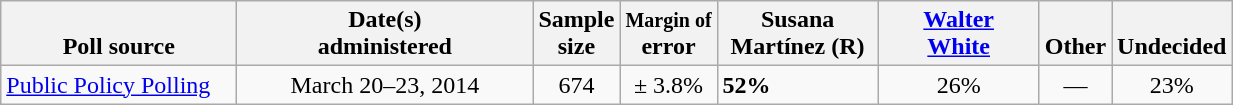<table class="wikitable">
<tr valign= bottom>
<th style="width:150px;">Poll source</th>
<th style="width:190px;">Date(s)<br>administered</th>
<th class=small>Sample<br>size</th>
<th><small>Margin of</small><br>error</th>
<th style="width:100px;">Susana<br>Martínez (R)</th>
<th style="width:100px;"><a href='#'>Walter<br>White</a></th>
<th style="width:40px;">Other</th>
<th style="width:40px;">Undecided</th>
</tr>
<tr>
<td><a href='#'>Public Policy Polling</a></td>
<td align=center>March 20–23, 2014</td>
<td align=center>674</td>
<td align=center>± 3.8%</td>
<td><strong>52%</strong></td>
<td align=center>26%</td>
<td align=center>—</td>
<td align=center>23%</td>
</tr>
</table>
